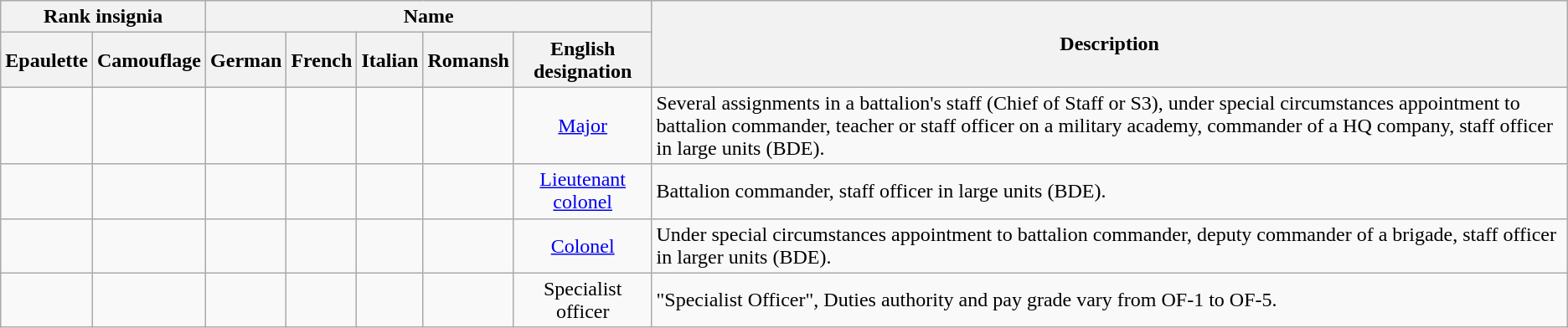<table class="wikitable" style="text-align:center;">
<tr>
<th colspan=2>Rank insignia</th>
<th colspan=5>Name</th>
<th rowspan=2>Description</th>
</tr>
<tr>
<th>Epaulette</th>
<th>Camouflage</th>
<th>German</th>
<th>French</th>
<th>Italian</th>
<th>Romansh<br></th>
<th>English designation</th>
</tr>
<tr>
<td></td>
<td></td>
<td><br></td>
<td><br></td>
<td><br></td>
<td><br></td>
<td><a href='#'>Major</a></td>
<td style="text-align:left;">Several assignments in a battalion's staff (Chief of Staff or S3), under special circumstances appointment to battalion commander, teacher or staff officer on a military academy, commander of a HQ company, staff officer in large units (BDE).</td>
</tr>
<tr>
<td></td>
<td></td>
<td><br></td>
<td><br></td>
<td><br></td>
<td><br></td>
<td><a href='#'>Lieutenant colonel</a></td>
<td style="text-align:left;">Battalion commander, staff officer in large units (BDE).</td>
</tr>
<tr>
<td></td>
<td></td>
<td><br></td>
<td><br></td>
<td><br></td>
<td><br></td>
<td><a href='#'>Colonel</a></td>
<td style="text-align:left;">Under special circumstances appointment to battalion commander, deputy commander of a brigade, staff officer in larger units (BDE).</td>
</tr>
<tr>
<td></td>
<td></td>
<td><br></td>
<td><br></td>
<td><br></td>
<td><br></td>
<td>Specialist officer</td>
<td style="text-align:left;">"Specialist Officer", Duties authority and pay grade vary from OF-1 to OF-5.</td>
</tr>
</table>
